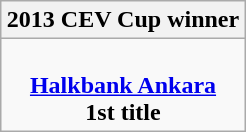<table class=wikitable style="text-align:center; margin:auto">
<tr>
<th>2013 CEV Cup winner</th>
</tr>
<tr>
<td><br><strong><a href='#'>Halkbank Ankara</a></strong><br> <strong>1st title</strong></td>
</tr>
</table>
